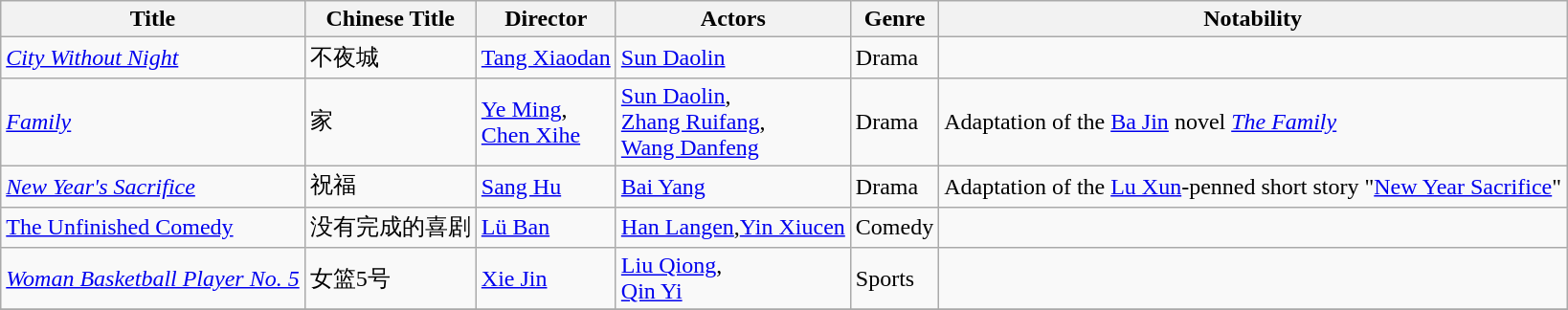<table class="wikitable">
<tr>
<th>Title</th>
<th>Chinese Title</th>
<th>Director</th>
<th>Actors</th>
<th>Genre</th>
<th>Notability</th>
</tr>
<tr>
<td><em><a href='#'>City Without Night</a></em></td>
<td>不夜城</td>
<td><a href='#'>Tang Xiaodan</a></td>
<td><a href='#'>Sun Daolin</a></td>
<td>Drama</td>
<td></td>
</tr>
<tr>
<td><em><a href='#'>Family</a></em></td>
<td>家</td>
<td><a href='#'>Ye Ming</a>,<br><a href='#'>Chen Xihe</a></td>
<td><a href='#'>Sun Daolin</a>,<br><a href='#'>Zhang Ruifang</a>,<br><a href='#'>Wang Danfeng</a></td>
<td>Drama</td>
<td>Adaptation of the <a href='#'>Ba Jin</a> novel <em><a href='#'>The Family</a></em></td>
</tr>
<tr>
<td><em><a href='#'>New Year's Sacrifice</a></em></td>
<td>祝福</td>
<td><a href='#'>Sang Hu</a></td>
<td><a href='#'>Bai Yang</a></td>
<td>Drama</td>
<td>Adaptation of the <a href='#'>Lu Xun</a>-penned short story "<a href='#'>New Year Sacrifice</a>"</td>
</tr>
<tr>
<td><a href='#'>The Unfinished Comedy</a></td>
<td>没有完成的喜剧</td>
<td><a href='#'>Lü Ban</a></td>
<td><a href='#'>Han Langen</a>,<a href='#'>Yin Xiucen</a></td>
<td>Comedy</td>
<td></td>
</tr>
<tr>
<td><em><a href='#'>Woman Basketball Player No. 5</a></em></td>
<td>女篮5号</td>
<td><a href='#'>Xie Jin</a></td>
<td><a href='#'>Liu Qiong</a>,<br><a href='#'>Qin Yi</a></td>
<td>Sports</td>
<td></td>
</tr>
<tr>
</tr>
</table>
